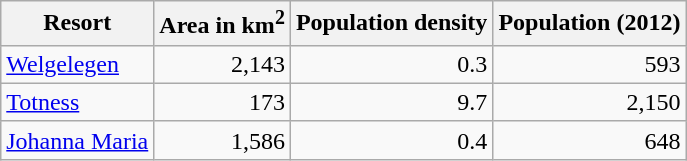<table class="wikitable sortable" style="text-align:right;">
<tr>
<th>Resort</th>
<th>Area in km<sup>2</sup></th>
<th>Population density</th>
<th>Population (2012)</th>
</tr>
<tr>
<td align="left"><a href='#'>Welgelegen</a></td>
<td>2,143</td>
<td>0.3</td>
<td>593</td>
</tr>
<tr>
<td align="left"><a href='#'>Totness</a></td>
<td>173</td>
<td>9.7</td>
<td>2,150</td>
</tr>
<tr>
<td align="left"><a href='#'>Johanna Maria</a></td>
<td>1,586</td>
<td>0.4</td>
<td>648</td>
</tr>
</table>
